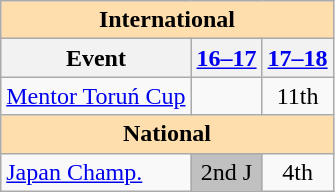<table class="wikitable" style="text-align:center">
<tr>
<th colspan="3" style="background-color: #ffdead; " align="center">International</th>
</tr>
<tr>
<th>Event</th>
<th><a href='#'>16–17</a></th>
<th><a href='#'>17–18</a></th>
</tr>
<tr>
<td align="left"><a href='#'>Mentor Toruń Cup</a></td>
<td></td>
<td>11th</td>
</tr>
<tr>
<th colspan="3" style="background-color: #ffdead; " align="center">National</th>
</tr>
<tr>
<td align="left"><a href='#'>Japan Champ.</a></td>
<td bgcolor="silver">2nd J</td>
<td>4th</td>
</tr>
</table>
